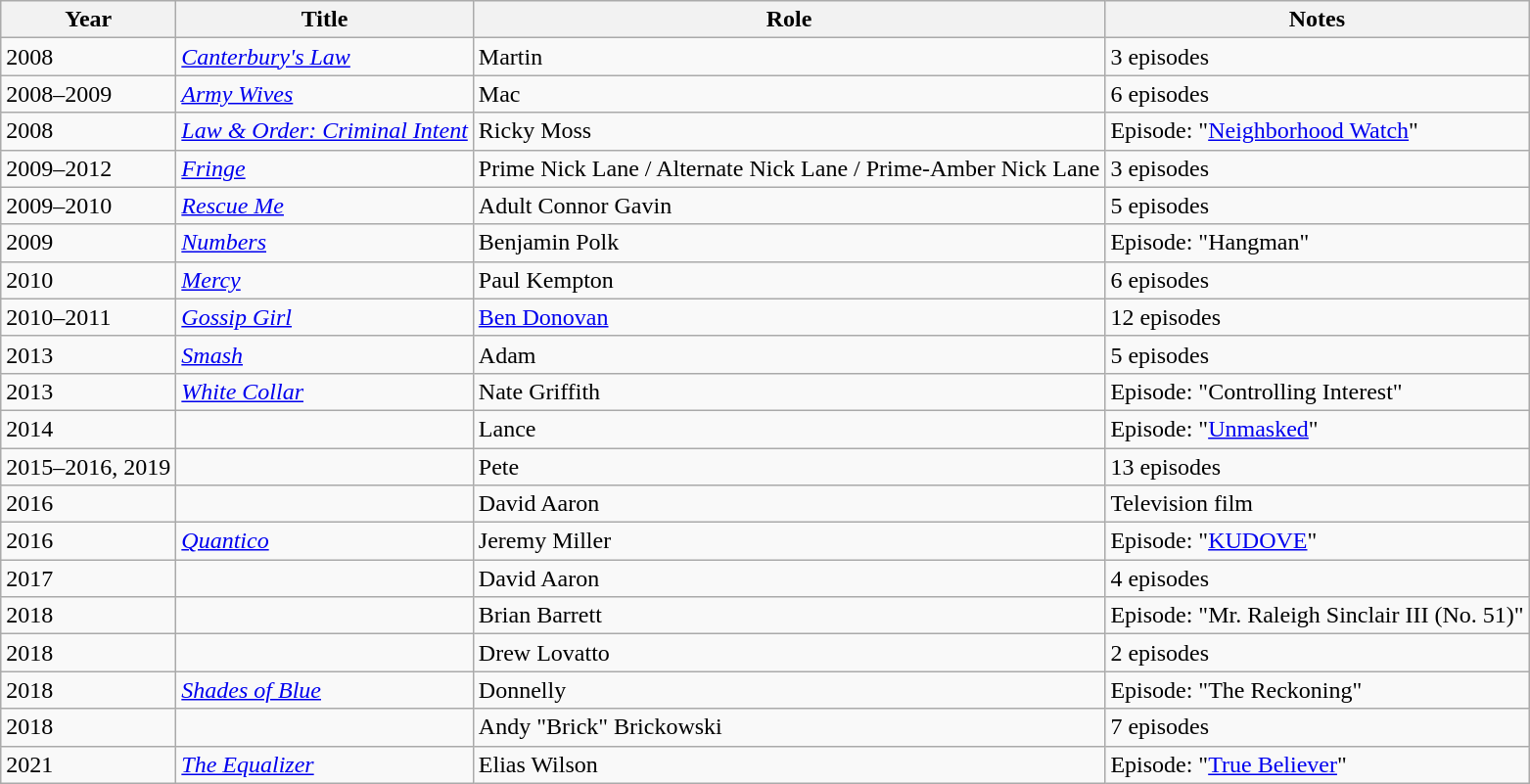<table class="wikitable sortable">
<tr>
<th>Year</th>
<th>Title</th>
<th>Role</th>
<th class="unsortable">Notes</th>
</tr>
<tr>
<td>2008</td>
<td><em><a href='#'>Canterbury's Law</a></em></td>
<td>Martin</td>
<td>3 episodes</td>
</tr>
<tr>
<td>2008–2009</td>
<td><em><a href='#'>Army Wives</a></em></td>
<td>Mac</td>
<td>6 episodes</td>
</tr>
<tr>
<td>2008</td>
<td><em><a href='#'>Law & Order: Criminal Intent</a></em></td>
<td>Ricky Moss</td>
<td>Episode: "<a href='#'>Neighborhood Watch</a>"</td>
</tr>
<tr>
<td>2009–2012</td>
<td><em><a href='#'>Fringe</a></em></td>
<td>Prime Nick Lane / Alternate Nick Lane / Prime-Amber Nick Lane</td>
<td>3 episodes</td>
</tr>
<tr>
<td>2009–2010</td>
<td><em><a href='#'>Rescue Me</a></em></td>
<td>Adult Connor Gavin</td>
<td>5 episodes</td>
</tr>
<tr>
<td>2009</td>
<td><em><a href='#'>Numbers</a></em></td>
<td>Benjamin Polk</td>
<td>Episode: "Hangman"</td>
</tr>
<tr>
<td>2010</td>
<td><em><a href='#'>Mercy</a></em></td>
<td>Paul Kempton</td>
<td>6 episodes</td>
</tr>
<tr>
<td>2010–2011</td>
<td><em><a href='#'>Gossip Girl</a></em></td>
<td><a href='#'>Ben Donovan</a></td>
<td>12 episodes</td>
</tr>
<tr>
<td>2013</td>
<td><em><a href='#'>Smash</a></em></td>
<td>Adam</td>
<td>5 episodes</td>
</tr>
<tr>
<td>2013</td>
<td><em><a href='#'>White Collar</a></em></td>
<td>Nate Griffith</td>
<td>Episode: "Controlling Interest"</td>
</tr>
<tr>
<td>2014</td>
<td><em></em></td>
<td>Lance</td>
<td>Episode: "<a href='#'>Unmasked</a>"</td>
</tr>
<tr>
<td>2015–2016, 2019</td>
<td><em></em></td>
<td>Pete</td>
<td>13 episodes</td>
</tr>
<tr>
<td>2016</td>
<td><em></em></td>
<td>David Aaron</td>
<td>Television film</td>
</tr>
<tr>
<td>2016</td>
<td><em><a href='#'>Quantico</a></em></td>
<td>Jeremy Miller</td>
<td>Episode: "<a href='#'>KUDOVE</a>"</td>
</tr>
<tr>
<td>2017</td>
<td><em></em></td>
<td>David Aaron</td>
<td>4 episodes</td>
</tr>
<tr>
<td>2018</td>
<td><em></em></td>
<td>Brian Barrett</td>
<td>Episode: "Mr. Raleigh Sinclair III (No. 51)"</td>
</tr>
<tr>
<td>2018</td>
<td><em></em></td>
<td>Drew Lovatto</td>
<td>2 episodes</td>
</tr>
<tr>
<td>2018</td>
<td><em><a href='#'>Shades of Blue</a></em></td>
<td>Donnelly</td>
<td>Episode: "The Reckoning"</td>
</tr>
<tr>
<td>2018</td>
<td><em></em></td>
<td>Andy "Brick" Brickowski</td>
<td>7 episodes</td>
</tr>
<tr>
<td>2021</td>
<td><em><a href='#'>The Equalizer</a></em></td>
<td>Elias Wilson</td>
<td>Episode: "<a href='#'>True Believer</a>"</td>
</tr>
</table>
